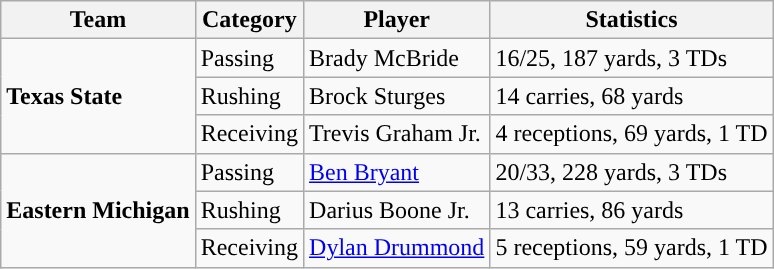<table class="wikitable" style="float: left;">
<tr>
<th>Team</th>
<th>Category</th>
<th>Player</th>
<th>Statistics</th>
</tr>
<tr>
<td rowspan=3><strong>Texas State</strong></td>
<td>Passing</td>
<td>Brady McBride</td>
<td>16/25, 187 yards, 3 TDs</td>
</tr>
<tr>
<td>Rushing</td>
<td>Brock Sturges</td>
<td>14 carries, 68 yards</td>
</tr>
<tr>
<td>Receiving</td>
<td>Trevis Graham Jr.</td>
<td>4 receptions, 69 yards, 1 TD</td>
</tr>
<tr>
<td rowspan=3><strong>Eastern Michigan</strong></td>
<td>Passing</td>
<td><a href='#'>Ben Bryant</a></td>
<td>20/33, 228 yards, 3 TDs</td>
</tr>
<tr>
<td>Rushing</td>
<td>Darius Boone Jr.</td>
<td>13 carries, 86 yards</td>
</tr>
<tr>
<td>Receiving</td>
<td><a href='#'>Dylan Drummond</a></td>
<td>5 receptions, 59 yards, 1 TD</td>
</tr>
</table>
